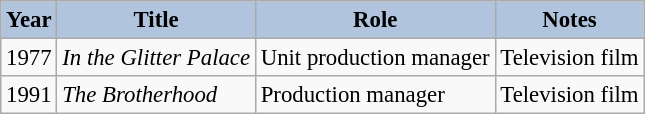<table class="wikitable" style="font-size:95%;">
<tr>
<th style="background:#B0C4DE;">Year</th>
<th style="background:#B0C4DE;">Title</th>
<th style="background:#B0C4DE;">Role</th>
<th style="background:#B0C4DE;">Notes</th>
</tr>
<tr>
<td>1977</td>
<td><em>In the Glitter Palace</em></td>
<td>Unit production manager</td>
<td>Television film</td>
</tr>
<tr>
<td>1991</td>
<td><em>The Brotherhood</em></td>
<td>Production manager</td>
<td>Television film</td>
</tr>
</table>
